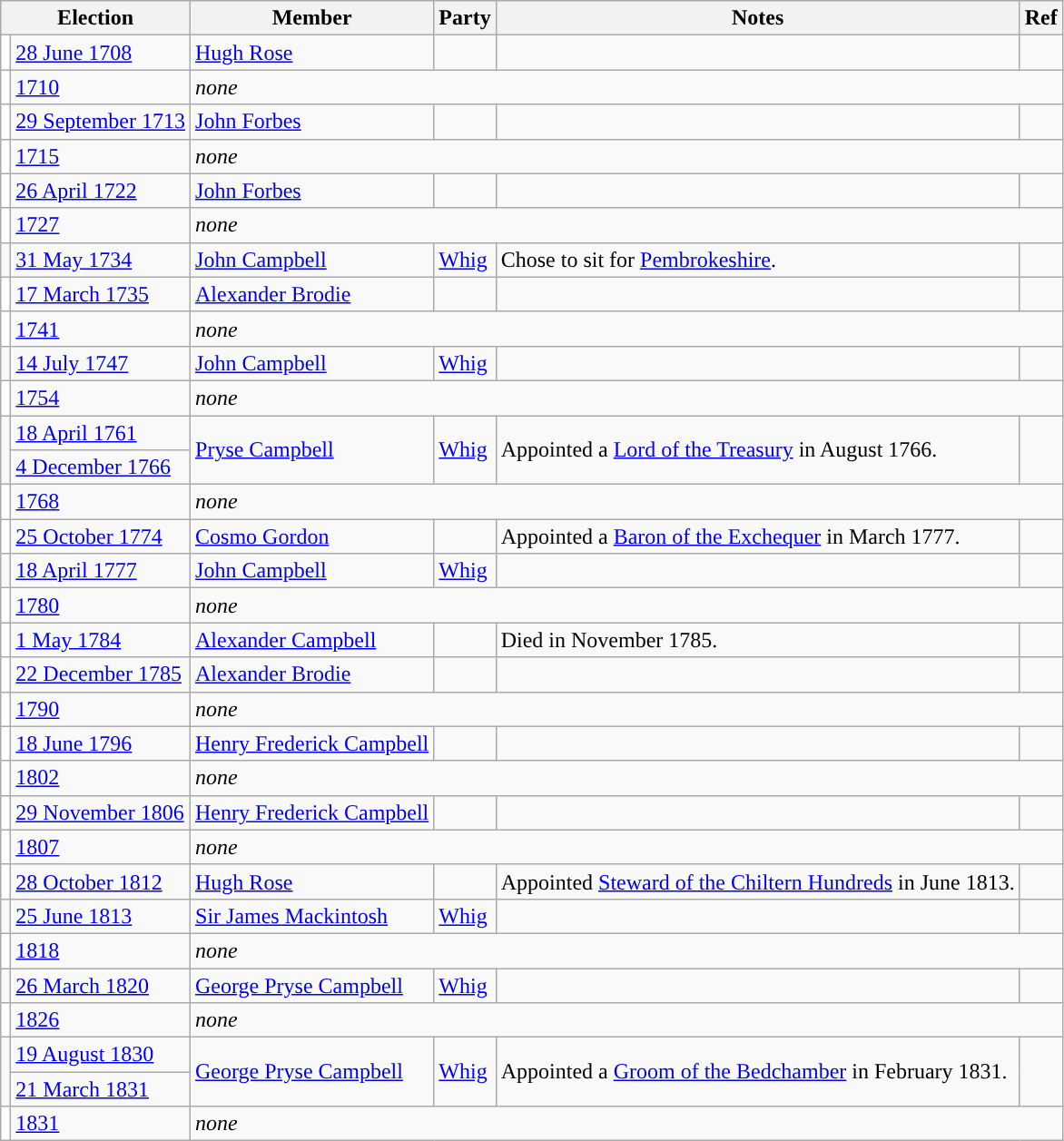<table class="wikitable">
<tr>
<th colspan="2">Election</th>
<th>Member</th>
<th>Party</th>
<th>Notes</th>
<th>Ref</th>
</tr>
<tr>
<td style="color:inherit;background-color: white"></td>
<td><a href='#'>28 June 1708</a></td>
<td><a href='#'>Hugh Rose</a></td>
<td></td>
<td></td>
<td></td>
</tr>
<tr>
<td style="color:inherit;background-color: white"></td>
<td><a href='#'>1710</a></td>
<td colspan=4><em>none</em></td>
</tr>
<tr>
<td style="color:inherit;background-color: white"></td>
<td><a href='#'>29 September 1713</a></td>
<td><a href='#'>John Forbes</a></td>
<td></td>
<td></td>
<td></td>
</tr>
<tr>
<td style="color:inherit;background-color: white"></td>
<td><a href='#'>1715</a></td>
<td colspan=4><em>none</em></td>
</tr>
<tr>
<td style="color:inherit;background-color: white"></td>
<td><a href='#'>26 April 1722</a></td>
<td><a href='#'>John Forbes</a></td>
<td></td>
<td></td>
<td></td>
</tr>
<tr>
<td style="color:inherit;background-color: white"></td>
<td><a href='#'>1727</a></td>
<td colspan=4><em>none</em></td>
</tr>
<tr>
<td style="color:inherit;background-color: "></td>
<td><a href='#'>31 May 1734</a></td>
<td><a href='#'>John Campbell</a></td>
<td><a href='#'>Whig</a></td>
<td>Chose to sit for <a href='#'>Pembrokeshire</a>.</td>
<td></td>
</tr>
<tr>
<td style="color:inherit;background-color: white"></td>
<td><a href='#'>17 March 1735</a></td>
<td><a href='#'>Alexander Brodie</a></td>
<td></td>
<td></td>
<td></td>
</tr>
<tr>
<td style="color:inherit;background-color: white"></td>
<td><a href='#'>1741</a></td>
<td colspan=4><em>none</em></td>
</tr>
<tr>
<td style="color:inherit;background-color: "></td>
<td><a href='#'>14 July 1747</a></td>
<td><a href='#'>John Campbell</a></td>
<td><a href='#'>Whig</a></td>
<td></td>
<td></td>
</tr>
<tr>
<td style="color:inherit;background-color: white"></td>
<td><a href='#'>1754</a></td>
<td colspan=4><em>none</em></td>
</tr>
<tr>
<td rowspan="2" style="color:inherit;background-color: "></td>
<td><a href='#'>18 April 1761</a></td>
<td rowspan="2"><a href='#'>Pryse Campbell</a></td>
<td rowspan="2"><a href='#'>Whig</a></td>
<td rowspan="2">Appointed a <a href='#'>Lord of the Treasury</a> in August 1766.</td>
<td rowspan="2"></td>
</tr>
<tr>
<td><a href='#'>4 December 1766</a></td>
</tr>
<tr>
<td style="color:inherit;background-color: white"></td>
<td><a href='#'>1768</a></td>
<td colspan=4><em>none</em></td>
</tr>
<tr>
<td style="color:inherit;background-color: white"></td>
<td><a href='#'>25 October 1774</a></td>
<td><a href='#'>Cosmo Gordon</a></td>
<td></td>
<td>Appointed a <a href='#'>Baron of the Exchequer</a> in March 1777.</td>
<td></td>
</tr>
<tr>
<td style="color:inherit;background-color: "></td>
<td><a href='#'>18 April 1777</a></td>
<td><a href='#'>John Campbell</a></td>
<td><a href='#'>Whig</a></td>
<td></td>
<td></td>
</tr>
<tr>
<td style="color:inherit;background-color: white"></td>
<td><a href='#'>1780</a></td>
<td colspan=4><em>none</em></td>
</tr>
<tr>
<td style="color:inherit;background-color: white"></td>
<td><a href='#'>1 May 1784</a></td>
<td><a href='#'>Alexander Campbell</a></td>
<td></td>
<td>Died in November 1785.</td>
<td></td>
</tr>
<tr>
<td style="color:inherit;background-color: white"></td>
<td><a href='#'>22 December 1785</a></td>
<td><a href='#'>Alexander Brodie</a></td>
<td></td>
<td></td>
<td></td>
</tr>
<tr>
<td style="color:inherit;background-color: white"></td>
<td><a href='#'>1790</a></td>
<td colspan=4><em>none</em></td>
</tr>
<tr>
<td style="color:inherit;background-color: white"></td>
<td><a href='#'>18 June 1796</a></td>
<td><a href='#'>Henry Frederick Campbell</a></td>
<td></td>
<td></td>
<td></td>
</tr>
<tr>
<td style="color:inherit;background-color: white"></td>
<td><a href='#'>1802</a></td>
<td colspan=4><em>none</em></td>
</tr>
<tr>
<td style="color:inherit;background-color: white"></td>
<td><a href='#'>29 November 1806</a></td>
<td><a href='#'>Henry Frederick Campbell</a></td>
<td></td>
<td></td>
<td></td>
</tr>
<tr>
<td style="color:inherit;background-color: white"></td>
<td><a href='#'>1807</a></td>
<td colspan=4><em>none</em></td>
</tr>
<tr>
<td style="color:inherit;background-color: white"></td>
<td><a href='#'>28 October 1812</a></td>
<td><a href='#'>Hugh Rose</a></td>
<td></td>
<td>Appointed <a href='#'>Steward of the Chiltern Hundreds</a> in June 1813.</td>
<td></td>
</tr>
<tr>
<td style="color:inherit;background-color: "></td>
<td><a href='#'>25 June 1813</a></td>
<td><a href='#'>Sir James Mackintosh</a></td>
<td><a href='#'>Whig</a></td>
<td></td>
<td></td>
</tr>
<tr>
<td style="color:inherit;background-color: white"></td>
<td><a href='#'>1818</a></td>
<td colspan=4><em>none</em></td>
</tr>
<tr>
<td style="color:inherit;background-color: "></td>
<td><a href='#'>26 March 1820</a></td>
<td><a href='#'>George Pryse Campbell</a></td>
<td><a href='#'>Whig</a></td>
<td></td>
<td></td>
</tr>
<tr>
<td style="color:inherit;background-color: white"></td>
<td><a href='#'>1826</a></td>
<td colspan=4><em>none</em></td>
</tr>
<tr>
<td rowspan="2" style="color:inherit;background-color: "></td>
<td><a href='#'>19 August 1830</a></td>
<td rowspan="2"><a href='#'>George Pryse Campbell</a></td>
<td rowspan="2"><a href='#'>Whig</a></td>
<td rowspan="2">Appointed a <a href='#'>Groom of the Bedchamber</a> in February 1831.</td>
<td rowspan="2"></td>
</tr>
<tr>
<td><a href='#'>21 March 1831</a></td>
</tr>
<tr>
<td style="color:inherit;background-color: white"></td>
<td><a href='#'>1831</a></td>
<td colspan=4><em>none</em></td>
</tr>
</table>
